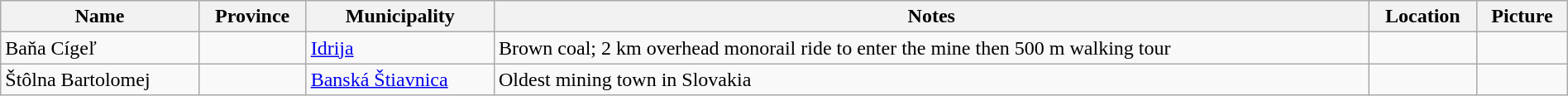<table class="wikitable sortable" style="width:100%">
<tr>
<th>Name</th>
<th>Province</th>
<th>Municipality</th>
<th class="unsortable">Notes</th>
<th class="unsortable">Location</th>
<th class="unsortable">Picture</th>
</tr>
<tr>
<td>Baňa Cígeľ</td>
<td></td>
<td><a href='#'>Idrija</a></td>
<td>Brown coal; 2 km overhead monorail ride to enter the mine then 500 m walking tour</td>
<td></td>
<td></td>
</tr>
<tr>
<td>Štôlna Bartolomej</td>
<td></td>
<td><a href='#'>Banská Štiavnica</a></td>
<td>Oldest mining town in Slovakia</td>
<td></td>
<td></td>
</tr>
</table>
